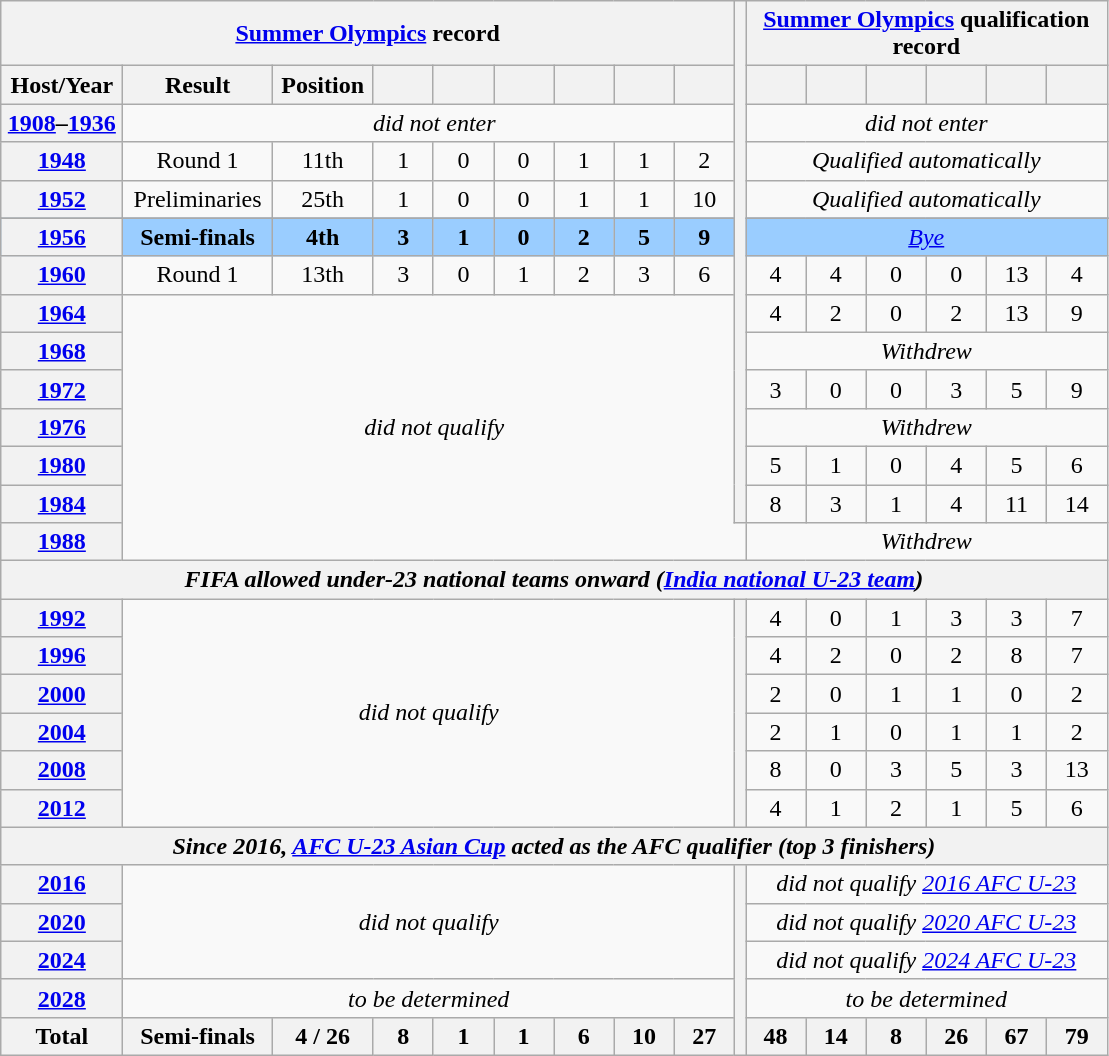<table class="wikitable collapsible" style="text-align: center;">
<tr>
<th colspan=9><a href='#'>Summer Olympics</a> record</th>
<th style="width:1%;" rowspan="14"></th>
<th colspan=6><a href='#'>Summer Olympics</a> qualification record</th>
</tr>
<tr>
<th style="width:30px;" scope=col>Host/Year</th>
<th style="width:40px;" scope=col>Result</th>
<th style="width:50px;" scope=col>Position</th>
<th style="width:30px;" scope=col></th>
<th style="width:30px;" scope=col></th>
<th style="width:30px;" scope=col></th>
<th style="width:30px;" scope=col></th>
<th style="width:30px;" scope=col></th>
<th style="width:30px;" scope=col></th>
<th style="width:30px;" scope=col></th>
<th style="width:30px;" scope=col></th>
<th style="width:30px;" scope=col></th>
<th style="width:30px;" scope=col></th>
<th style="width:30px;" scope=col></th>
<th style="width:30px;" scope=col></th>
</tr>
<tr>
<th scope=row><a href='#'>1908</a>–<a href='#'>1936</a></th>
<td colspan=9><em>did not enter</em></td>
<td colspan=6><em>did not enter</em></td>
</tr>
<tr>
<th scope=row> <a href='#'>1948</a></th>
<td>Round 1</td>
<td>11th</td>
<td>1</td>
<td>0</td>
<td>0</td>
<td>1</td>
<td>1</td>
<td>2</td>
<td colspan=6><em>Qualified automatically</em></td>
</tr>
<tr>
<th scope=row> <a href='#'>1952</a></th>
<td>Preliminaries</td>
<td>25th</td>
<td>1</td>
<td>0</td>
<td>0</td>
<td>1</td>
<td>1</td>
<td>10</td>
<td colspan=6><em>Qualified automatically</em></td>
</tr>
<tr>
</tr>
<tr style="background:#9acdff;">
<th scope=row> <a href='#'>1956</a></th>
<td><strong>Semi-finals</strong></td>
<td><strong>4th</strong></td>
<td><strong>3</strong></td>
<td><strong>1</strong></td>
<td><strong>0</strong></td>
<td><strong>2</strong></td>
<td><strong>5</strong></td>
<td><strong>9</strong></td>
<td colspan=6><em><a href='#'>Bye</a></em></td>
</tr>
<tr>
<th scope=row> <a href='#'>1960</a></th>
<td>Round 1</td>
<td>13th</td>
<td>3</td>
<td>0</td>
<td>1</td>
<td>2</td>
<td>3</td>
<td>6</td>
<td>4</td>
<td>4</td>
<td>0</td>
<td>0</td>
<td>13</td>
<td>4</td>
</tr>
<tr>
<th scope=row> <a href='#'>1964</a></th>
<td colspan=9 rowspan=7><em>did not qualify</em></td>
<td>4</td>
<td>2</td>
<td>0</td>
<td>2</td>
<td>13</td>
<td>9</td>
</tr>
<tr>
<th scope=row> <a href='#'>1968</a></th>
<td colspan=6><em>Withdrew</em></td>
</tr>
<tr>
<th scope=row> <a href='#'>1972</a></th>
<td>3</td>
<td>0</td>
<td>0</td>
<td>3</td>
<td>5</td>
<td>9</td>
</tr>
<tr>
<th scope=row> <a href='#'>1976</a></th>
<td colspan=6><em>Withdrew</em></td>
</tr>
<tr>
<th scope=row> <a href='#'>1980</a></th>
<td>5</td>
<td>1</td>
<td>0</td>
<td>4</td>
<td>5</td>
<td>6</td>
</tr>
<tr>
<th scope=row> <a href='#'>1984</a></th>
<td>8</td>
<td>3</td>
<td>1</td>
<td>4</td>
<td>11</td>
<td>14</td>
</tr>
<tr>
<th scope=row> <a href='#'>1988</a></th>
<td colspan=6><em>Withdrew</em></td>
</tr>
<tr>
<th colspan="16"><em>FIFA allowed under-23 national teams onward (<a href='#'>India national U-23 team</a>)</em></th>
</tr>
<tr>
<th scope=row> <a href='#'>1992</a></th>
<td colspan=8 rowspan=6><em>did not qualify</em></td>
<th style="width:1%;" rowspan="6"></th>
<td>4</td>
<td>0</td>
<td>1</td>
<td>3</td>
<td>3</td>
<td>7</td>
</tr>
<tr>
<th scope=row> <a href='#'>1996</a></th>
<td>4</td>
<td>2</td>
<td>0</td>
<td>2</td>
<td>8</td>
<td>7</td>
</tr>
<tr>
<th scope=row> <a href='#'>2000</a></th>
<td>2</td>
<td>0</td>
<td>1</td>
<td>1</td>
<td>0</td>
<td>2</td>
</tr>
<tr>
<th scope=row> <a href='#'>2004</a></th>
<td>2</td>
<td>1</td>
<td>0</td>
<td>1</td>
<td>1</td>
<td>2</td>
</tr>
<tr>
<th scope=row> <a href='#'>2008</a></th>
<td>8</td>
<td>0</td>
<td>3</td>
<td>5</td>
<td>3</td>
<td>13</td>
</tr>
<tr>
<th scope=row> <a href='#'>2012</a></th>
<td>4</td>
<td>1</td>
<td>2</td>
<td>1</td>
<td>5</td>
<td>6</td>
</tr>
<tr>
<th colspan="16"><em>Since 2016, <a href='#'>AFC U-23 Asian Cup</a> acted as the AFC qualifier (top 3 finishers)</em></th>
</tr>
<tr>
<th scope=row> <a href='#'>2016</a></th>
<td colspan=8 rowspan=3><em>did not qualify</em></td>
<th style="width:1%;" rowspan="5"></th>
<td colspan=6><em>did not qualify <a href='#'>2016 AFC U-23</a></em></td>
</tr>
<tr>
<th scope=row> <a href='#'>2020</a></th>
<td colspan=6><em>did not qualify <a href='#'>2020 AFC U-23</a></em></td>
</tr>
<tr>
<th scope=row> <a href='#'>2024</a></th>
<td colspan=6><em>did not qualify <a href='#'>2024 AFC U-23</a></em></td>
</tr>
<tr>
<th scope=row> <a href='#'>2028</a></th>
<td colspan=8><em>to be determined</em></td>
<td colspan=6><em>to be determined</em></td>
</tr>
<tr>
<th><strong>Total</strong></th>
<th><strong>Semi-finals</strong></th>
<th><strong>4 / 26</strong></th>
<th><strong>8</strong></th>
<th><strong>1</strong></th>
<th><strong>1</strong></th>
<th><strong>6</strong></th>
<th><strong>10</strong></th>
<th><strong>27</strong></th>
<th><strong>48</strong></th>
<th><strong>14</strong></th>
<th><strong>8</strong></th>
<th><strong>26</strong></th>
<th><strong>67</strong></th>
<th><strong>79</strong></th>
</tr>
</table>
